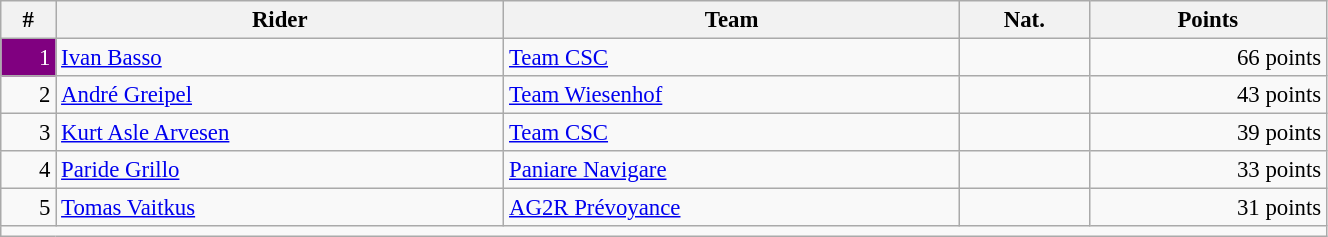<table class=wikitable style="font-size:95%" width="70%">
<tr>
<th align=right>#</th>
<th>Rider</th>
<th>Team</th>
<th>Nat.</th>
<th align=right>Points</th>
</tr>
<tr>
<td align=right bgcolor=purple style="color:white">1</td>
<td><a href='#'>Ivan Basso</a></td>
<td><a href='#'>Team CSC</a></td>
<td></td>
<td align=right>66 points</td>
</tr>
<tr>
<td align=right>2</td>
<td><a href='#'>André Greipel</a></td>
<td><a href='#'>Team Wiesenhof</a></td>
<td></td>
<td align=right>43 points</td>
</tr>
<tr>
<td align=right>3</td>
<td><a href='#'>Kurt Asle Arvesen</a></td>
<td><a href='#'>Team CSC</a></td>
<td></td>
<td align=right>39 points</td>
</tr>
<tr>
<td align=right>4</td>
<td><a href='#'>Paride Grillo</a></td>
<td><a href='#'>Paniare Navigare</a></td>
<td></td>
<td align=right>33 points</td>
</tr>
<tr>
<td align=right>5</td>
<td><a href='#'>Tomas Vaitkus</a></td>
<td><a href='#'>AG2R Prévoyance</a></td>
<td></td>
<td align=right>31 points</td>
</tr>
<tr>
<td align=right colspan=5></td>
</tr>
</table>
